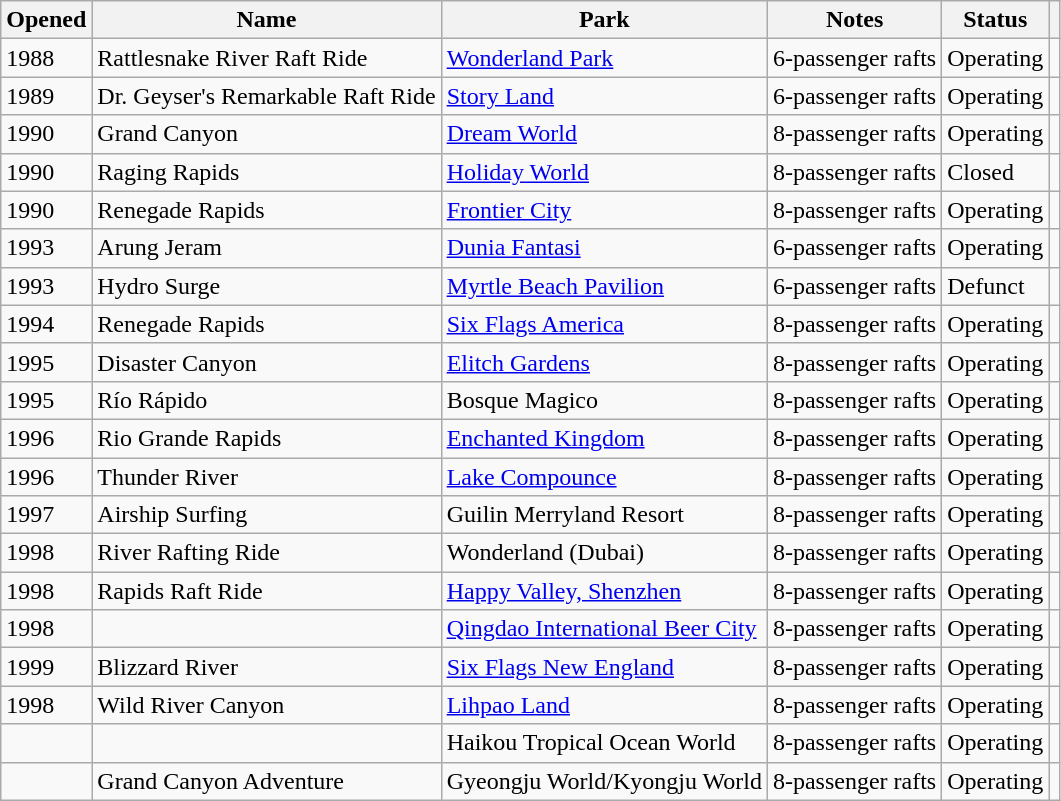<table class="wikitable sortable">
<tr>
<th>Opened</th>
<th>Name</th>
<th>Park</th>
<th>Notes</th>
<th>Status</th>
<th class="unsortable"></th>
</tr>
<tr>
<td>1988</td>
<td>Rattlesnake River Raft Ride</td>
<td><a href='#'>Wonderland Park</a></td>
<td>6-passenger rafts</td>
<td>Operating</td>
<td></td>
</tr>
<tr>
<td>1989</td>
<td>Dr. Geyser's Remarkable Raft Ride</td>
<td><a href='#'>Story Land</a></td>
<td>6-passenger rafts</td>
<td>Operating</td>
<td></td>
</tr>
<tr>
<td>1990</td>
<td>Grand Canyon</td>
<td><a href='#'>Dream World</a></td>
<td>8-passenger rafts</td>
<td>Operating</td>
<td></td>
</tr>
<tr>
<td>1990</td>
<td>Raging Rapids</td>
<td><a href='#'>Holiday World</a></td>
<td>8-passenger rafts</td>
<td>Closed</td>
<td></td>
</tr>
<tr>
<td>1990</td>
<td>Renegade Rapids</td>
<td><a href='#'>Frontier City</a></td>
<td>8-passenger rafts</td>
<td>Operating</td>
<td></td>
</tr>
<tr>
<td>1993</td>
<td>Arung Jeram</td>
<td><a href='#'>Dunia Fantasi</a></td>
<td>6-passenger rafts</td>
<td>Operating</td>
<td></td>
</tr>
<tr>
<td>1993</td>
<td>Hydro Surge</td>
<td><a href='#'>Myrtle Beach Pavilion</a></td>
<td>6-passenger rafts</td>
<td>Defunct</td>
<td></td>
</tr>
<tr>
<td>1994</td>
<td>Renegade Rapids</td>
<td><a href='#'>Six Flags America</a></td>
<td>8-passenger rafts</td>
<td>Operating</td>
<td></td>
</tr>
<tr>
<td>1995</td>
<td>Disaster Canyon</td>
<td><a href='#'>Elitch Gardens</a></td>
<td>8-passenger rafts</td>
<td>Operating</td>
<td></td>
</tr>
<tr>
<td>1995</td>
<td>Río Rápido</td>
<td>Bosque Magico</td>
<td>8-passenger rafts</td>
<td>Operating</td>
<td></td>
</tr>
<tr>
<td>1996</td>
<td>Rio Grande Rapids</td>
<td><a href='#'>Enchanted Kingdom</a></td>
<td>8-passenger rafts</td>
<td>Operating</td>
<td></td>
</tr>
<tr>
<td>1996</td>
<td>Thunder River</td>
<td><a href='#'>Lake Compounce</a></td>
<td>8-passenger rafts</td>
<td>Operating</td>
<td></td>
</tr>
<tr>
<td>1997</td>
<td>Airship Surfing</td>
<td>Guilin Merryland Resort</td>
<td>8-passenger rafts</td>
<td>Operating</td>
<td></td>
</tr>
<tr>
<td>1998</td>
<td>River Rafting Ride</td>
<td>Wonderland (Dubai)</td>
<td>8-passenger rafts</td>
<td>Operating</td>
<td></td>
</tr>
<tr>
<td>1998</td>
<td>Rapids Raft Ride</td>
<td><a href='#'>Happy Valley, Shenzhen</a></td>
<td>8-passenger rafts</td>
<td>Operating</td>
<td></td>
</tr>
<tr>
<td>1998</td>
<td></td>
<td><a href='#'>Qingdao International Beer City</a></td>
<td>8-passenger rafts</td>
<td>Operating</td>
<td></td>
</tr>
<tr>
<td>1999</td>
<td>Blizzard River</td>
<td><a href='#'>Six Flags New England</a></td>
<td>8-passenger rafts</td>
<td>Operating</td>
<td></td>
</tr>
<tr>
<td>1998</td>
<td>Wild River Canyon</td>
<td><a href='#'>Lihpao Land</a></td>
<td>8-passenger rafts</td>
<td>Operating</td>
<td></td>
</tr>
<tr>
<td></td>
<td></td>
<td>Haikou Tropical Ocean World</td>
<td>8-passenger rafts</td>
<td>Operating</td>
<td></td>
</tr>
<tr>
<td></td>
<td>Grand Canyon Adventure</td>
<td>Gyeongju World/Kyongju World</td>
<td>8-passenger rafts</td>
<td>Operating</td>
<td></td>
</tr>
</table>
